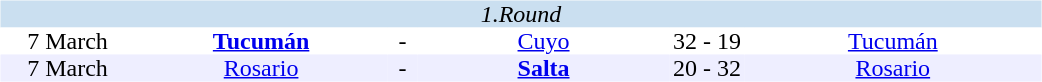<table width=700>
<tr>
<td width=700 valign="top"><br><table border=0 cellspacing=0 cellpadding=0 style="font-size: 100%; border-collapse: collapse;" width=100%>
<tr bgcolor="#CADFF0">
<td style="font-size:100%"; align="center" colspan="6"><em>1.Round</em></td>
</tr>
<tr align=center bgcolor=#FFFFFF>
<td width=90>7 March</td>
<td width=170><strong><a href='#'>Tucumán</a></strong></td>
<td width=20>-</td>
<td width=170><a href='#'>Cuyo</a></td>
<td width=50>32 - 19</td>
<td width=200><a href='#'>Tucumán</a></td>
</tr>
<tr align=center bgcolor=#EEEEFF>
<td width=90>7 March</td>
<td width=170><a href='#'>Rosario</a></td>
<td width=20>-</td>
<td width=170><strong><a href='#'>Salta</a></strong></td>
<td width=50>20 - 32</td>
<td width=200><a href='#'>Rosario</a></td>
</tr>
</table>
</td>
</tr>
</table>
